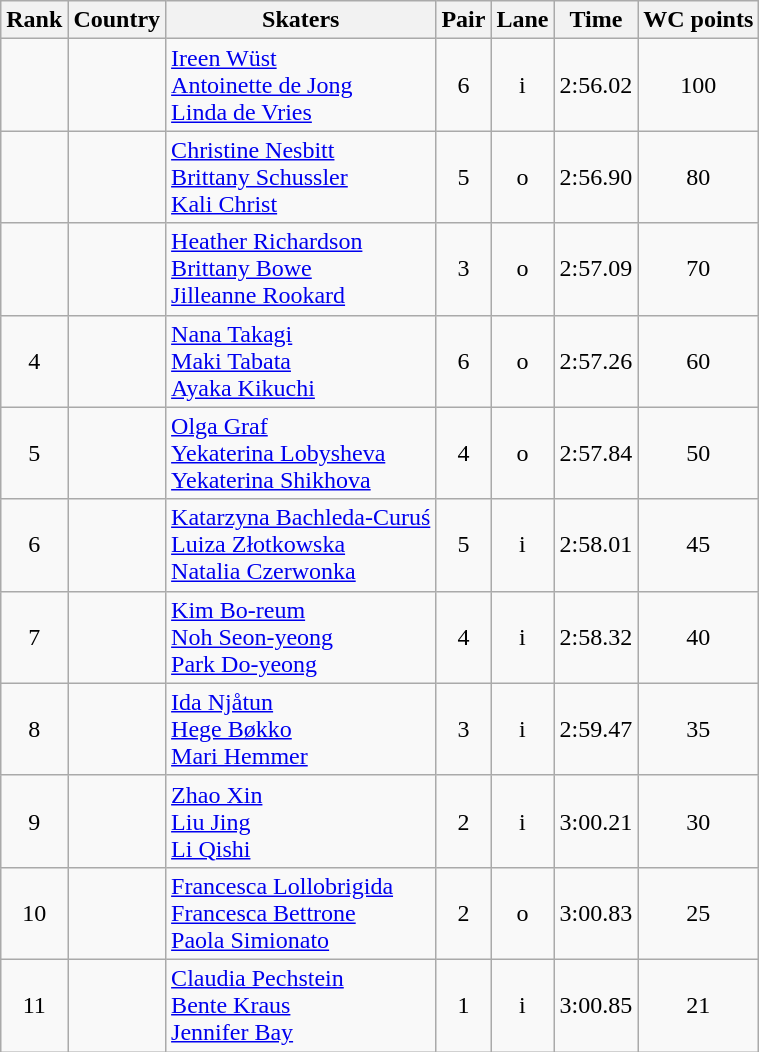<table class="wikitable sortable" style="text-align:center">
<tr>
<th>Rank</th>
<th>Country</th>
<th>Skaters</th>
<th>Pair</th>
<th>Lane</th>
<th>Time</th>
<th>WC points</th>
</tr>
<tr>
<td></td>
<td align=left></td>
<td align=left><a href='#'>Ireen Wüst</a><br><a href='#'>Antoinette de Jong</a><br><a href='#'>Linda de Vries</a></td>
<td>6</td>
<td>i</td>
<td>2:56.02</td>
<td>100</td>
</tr>
<tr>
<td></td>
<td align=left></td>
<td align=left><a href='#'>Christine Nesbitt</a><br><a href='#'>Brittany Schussler</a><br><a href='#'>Kali Christ</a></td>
<td>5</td>
<td>o</td>
<td>2:56.90</td>
<td>80</td>
</tr>
<tr>
<td></td>
<td align=left></td>
<td align=left><a href='#'>Heather Richardson</a><br><a href='#'>Brittany Bowe</a><br><a href='#'>Jilleanne Rookard</a></td>
<td>3</td>
<td>o</td>
<td>2:57.09</td>
<td>70</td>
</tr>
<tr>
<td>4</td>
<td align=left></td>
<td align=left><a href='#'>Nana Takagi</a><br><a href='#'>Maki Tabata</a><br><a href='#'>Ayaka Kikuchi</a></td>
<td>6</td>
<td>o</td>
<td>2:57.26</td>
<td>60</td>
</tr>
<tr>
<td>5</td>
<td align=left></td>
<td align=left><a href='#'>Olga Graf</a><br><a href='#'>Yekaterina Lobysheva</a><br><a href='#'>Yekaterina Shikhova</a></td>
<td>4</td>
<td>o</td>
<td>2:57.84</td>
<td>50</td>
</tr>
<tr>
<td>6</td>
<td align=left></td>
<td align=left><a href='#'>Katarzyna Bachleda-Curuś</a><br><a href='#'>Luiza Złotkowska</a><br><a href='#'>Natalia Czerwonka</a></td>
<td>5</td>
<td>i</td>
<td>2:58.01</td>
<td>45</td>
</tr>
<tr>
<td>7</td>
<td align=left></td>
<td align=left><a href='#'>Kim Bo-reum</a><br><a href='#'>Noh Seon-yeong</a><br><a href='#'>Park Do-yeong</a></td>
<td>4</td>
<td>i</td>
<td>2:58.32</td>
<td>40</td>
</tr>
<tr>
<td>8</td>
<td align=left></td>
<td align=left><a href='#'>Ida Njåtun</a><br><a href='#'>Hege Bøkko</a><br><a href='#'>Mari Hemmer</a></td>
<td>3</td>
<td>i</td>
<td>2:59.47</td>
<td>35</td>
</tr>
<tr>
<td>9</td>
<td align=left></td>
<td align=left><a href='#'>Zhao Xin</a><br><a href='#'>Liu Jing</a><br><a href='#'>Li Qishi</a></td>
<td>2</td>
<td>i</td>
<td>3:00.21</td>
<td>30</td>
</tr>
<tr>
<td>10</td>
<td align=left></td>
<td align=left><a href='#'>Francesca Lollobrigida</a><br><a href='#'>Francesca Bettrone</a><br><a href='#'>Paola Simionato</a></td>
<td>2</td>
<td>o</td>
<td>3:00.83</td>
<td>25</td>
</tr>
<tr>
<td>11</td>
<td align=left></td>
<td align=left><a href='#'>Claudia Pechstein</a><br><a href='#'>Bente Kraus</a><br><a href='#'>Jennifer Bay</a></td>
<td>1</td>
<td>i</td>
<td>3:00.85</td>
<td>21</td>
</tr>
</table>
